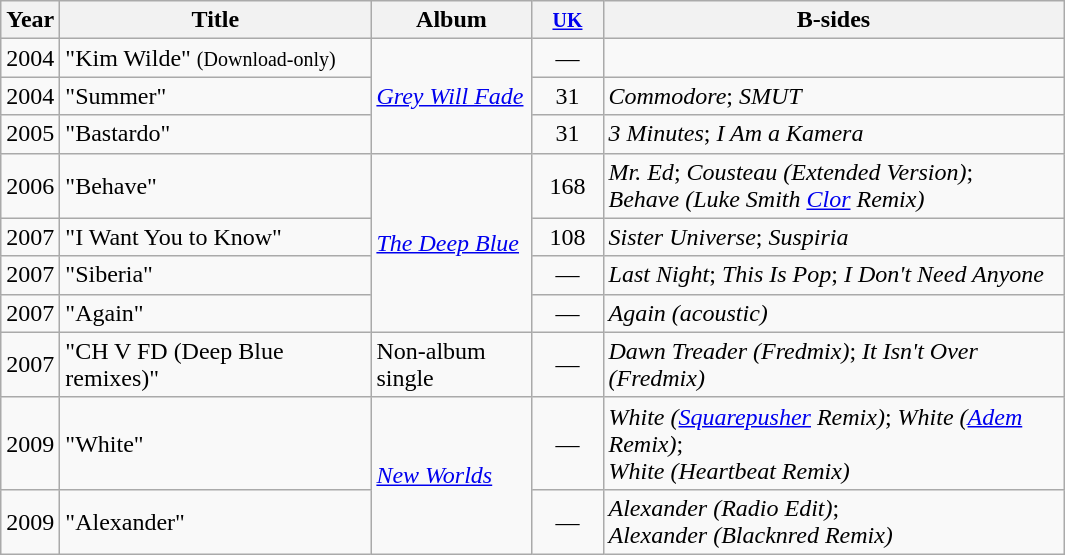<table class="wikitable">
<tr>
<th style="text-align:left; width:30px;">Year</th>
<th style="text-align:center; width:200px;">Title</th>
<th style="text-align:center; width:100px;">Album</th>
<th style="text-align:center; width:40px;"><small><a href='#'>UK</a><br></small></th>
<th style="text-align:center; width:300px;">B-sides</th>
</tr>
<tr>
<td>2004</td>
<td>"Kim Wilde" <small>(Download-only)</small></td>
<td rowspan="3"><em><a href='#'>Grey Will Fade</a></em></td>
<td style="text-align:center;">—</td>
<td></td>
</tr>
<tr>
<td>2004</td>
<td>"Summer"</td>
<td style="text-align:center;">31</td>
<td><em>Commodore</em>; <em>SMUT</em></td>
</tr>
<tr>
<td>2005</td>
<td>"Bastardo"</td>
<td style="text-align:center;">31</td>
<td><em>3 Minutes</em>; <em>I Am a Kamera</em></td>
</tr>
<tr>
<td>2006</td>
<td>"Behave"</td>
<td rowspan="4"><em><a href='#'>The Deep Blue</a></em></td>
<td style="text-align:center;">168</td>
<td><em>Mr. Ed</em>; <em>Cousteau (Extended Version)</em>; <br><em>Behave (Luke Smith <a href='#'>Clor</a> Remix)</em></td>
</tr>
<tr>
<td>2007</td>
<td>"I Want You to Know"</td>
<td style="text-align:center;">108</td>
<td><em>Sister Universe</em>; <em>Suspiria</em></td>
</tr>
<tr>
<td>2007</td>
<td>"Siberia"</td>
<td style="text-align:center;">—</td>
<td><em>Last Night</em>; <em>This Is Pop</em>; <em>I Don't Need Anyone</em></td>
</tr>
<tr>
<td>2007</td>
<td>"Again"</td>
<td style="text-align:center;">—</td>
<td><em>Again (acoustic)</em></td>
</tr>
<tr>
<td>2007</td>
<td>"CH V FD (Deep Blue remixes)"</td>
<td>Non-album single</td>
<td style="text-align:center;">—</td>
<td><em>Dawn Treader (Fredmix)</em>; <em>It Isn't Over (Fredmix)</em></td>
</tr>
<tr>
<td>2009</td>
<td>"White"</td>
<td rowspan="2"><em><a href='#'>New Worlds</a></em></td>
<td style="text-align:center;">—</td>
<td><em>White (<a href='#'>Squarepusher</a> Remix)</em>; <em>White (<a href='#'>Adem</a> Remix)</em>; <br><em>White (Heartbeat Remix)</em></td>
</tr>
<tr>
<td>2009</td>
<td>"Alexander"</td>
<td style="text-align:center;">—</td>
<td><em>Alexander (Radio Edit)</em>; <br><em>Alexander (Blacknred Remix)</em></td>
</tr>
</table>
